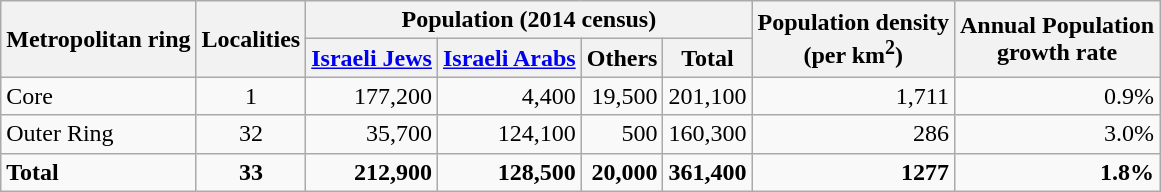<table class="wikitable">
<tr>
<th rowspan="2">Metropolitan ring</th>
<th rowspan="2">Localities</th>
<th colspan="4">Population (2014 census)</th>
<th rowspan="2">Population density<br>(per km<sup>2</sup>)</th>
<th rowspan="2">Annual Population<br>growth rate</th>
</tr>
<tr>
<th><a href='#'>Israeli Jews</a></th>
<th><a href='#'>Israeli Arabs</a></th>
<th>Others</th>
<th>Total</th>
</tr>
<tr>
<td>Core</td>
<td style="text-align: center">1</td>
<td style="text-align: right">177,200</td>
<td style="text-align: right">4,400</td>
<td style="text-align: right">19,500</td>
<td style="text-align: right">201,100</td>
<td style="text-align: right">1,711</td>
<td style="text-align: right">0.9%</td>
</tr>
<tr>
<td>Outer Ring</td>
<td style="text-align: center">32</td>
<td style="text-align: right">35,700</td>
<td style="text-align: right">124,100</td>
<td style="text-align: right">500</td>
<td style="text-align: right">160,300</td>
<td style="text-align: right">286</td>
<td style="text-align: right">3.0%</td>
</tr>
<tr>
<td><strong>Total</strong></td>
<td style="text-align: center"><strong>33</strong></td>
<td style="text-align: right"><strong>212,900</strong></td>
<td style="text-align: right"><strong>128,500</strong></td>
<td style="text-align: right"><strong>20,000</strong></td>
<td style="text-align: right"><strong>361,400</strong></td>
<td style="text-align: right"><strong>1277</strong></td>
<td style="text-align: right"><strong>1.8%</strong></td>
</tr>
</table>
